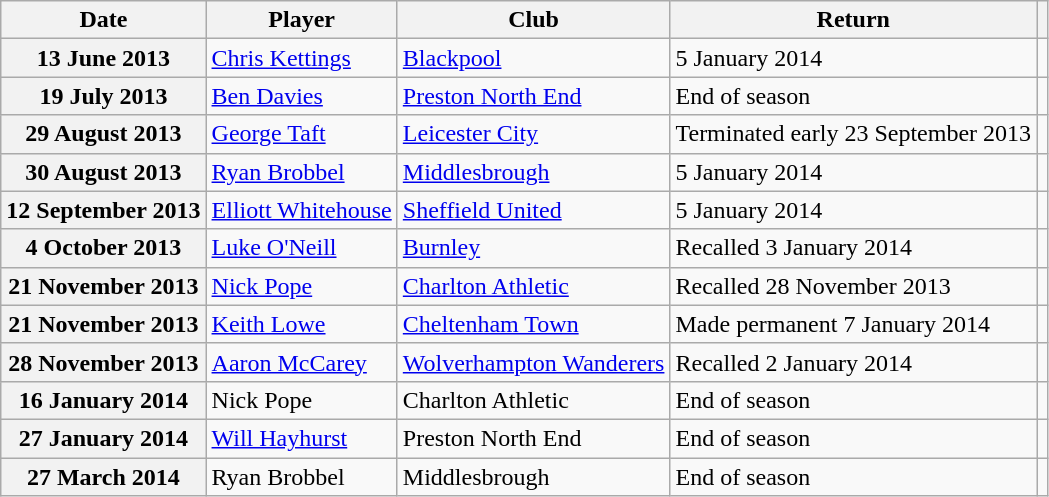<table class="wikitable plainrowheaders">
<tr>
<th scope=col>Date</th>
<th scope=col>Player</th>
<th scope=col>Club</th>
<th scope=col>Return</th>
<th scope=col class=unsortable></th>
</tr>
<tr>
<th scope=row>13 June 2013</th>
<td><a href='#'>Chris Kettings</a></td>
<td><a href='#'>Blackpool</a></td>
<td>5 January 2014</td>
<td style="text-align:center;"></td>
</tr>
<tr>
<th scope=row>19 July 2013</th>
<td><a href='#'>Ben Davies</a></td>
<td><a href='#'>Preston North End</a></td>
<td>End of season</td>
<td style="text-align:center;"></td>
</tr>
<tr>
<th scope=row>29 August 2013</th>
<td><a href='#'>George Taft</a></td>
<td><a href='#'>Leicester City</a></td>
<td>Terminated early 23 September 2013</td>
<td style="text-align:center;"></td>
</tr>
<tr>
<th scope=row>30 August 2013</th>
<td><a href='#'>Ryan Brobbel</a></td>
<td><a href='#'>Middlesbrough</a></td>
<td>5 January 2014</td>
<td style="text-align:center;"></td>
</tr>
<tr>
<th scope=row>12 September 2013</th>
<td><a href='#'>Elliott Whitehouse</a></td>
<td><a href='#'>Sheffield United</a></td>
<td>5 January 2014</td>
<td style="text-align:center;"></td>
</tr>
<tr>
<th scope=row>4 October 2013</th>
<td><a href='#'>Luke O'Neill</a></td>
<td><a href='#'>Burnley</a></td>
<td>Recalled 3 January 2014</td>
<td style="text-align:center;"></td>
</tr>
<tr>
<th scope=row>21 November 2013</th>
<td><a href='#'>Nick Pope</a></td>
<td><a href='#'>Charlton Athletic</a></td>
<td>Recalled 28 November 2013</td>
<td style="text-align:center;"></td>
</tr>
<tr>
<th scope=row>21 November 2013</th>
<td><a href='#'>Keith Lowe</a></td>
<td><a href='#'>Cheltenham Town</a></td>
<td>Made permanent 7 January 2014</td>
<td style="text-align:center;"></td>
</tr>
<tr>
<th scope=row>28 November 2013</th>
<td><a href='#'>Aaron McCarey</a></td>
<td><a href='#'>Wolverhampton Wanderers</a></td>
<td>Recalled 2 January 2014</td>
<td style="text-align:center;"></td>
</tr>
<tr>
<th scope=row>16 January 2014</th>
<td>Nick Pope</td>
<td>Charlton Athletic</td>
<td>End of season</td>
<td style="text-align:center;"></td>
</tr>
<tr>
<th scope=row>27 January 2014</th>
<td><a href='#'>Will Hayhurst</a></td>
<td>Preston North End</td>
<td>End of season</td>
<td style="text-align:center;"></td>
</tr>
<tr>
<th scope=row>27 March 2014</th>
<td>Ryan Brobbel</td>
<td>Middlesbrough</td>
<td>End of season</td>
<td style="text-align:center;"></td>
</tr>
</table>
